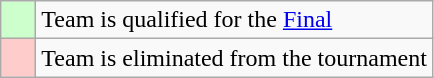<table class="wikitable">
<tr>
<td style="background:#cfc;">    </td>
<td>Team is qualified for the <a href='#'>Final</a></td>
</tr>
<tr>
<td style="background:#fcc;">    </td>
<td>Team is eliminated from the tournament</td>
</tr>
</table>
